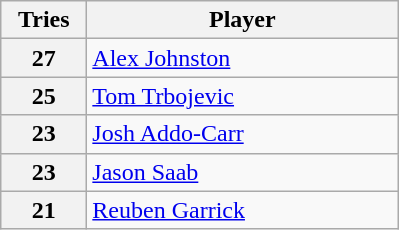<table class="wikitable" style="text-align:left;">
<tr>
<th width=50>Tries</th>
<th width=200>Player</th>
</tr>
<tr>
<th>27</th>
<td> <a href='#'>Alex Johnston</a></td>
</tr>
<tr>
<th>25</th>
<td> <a href='#'>Tom Trbojevic</a></td>
</tr>
<tr>
<th>23</th>
<td> <a href='#'>Josh Addo-Carr</a></td>
</tr>
<tr>
<th>23</th>
<td> <a href='#'>Jason Saab</a></td>
</tr>
<tr>
<th>21</th>
<td> <a href='#'>Reuben Garrick</a></td>
</tr>
</table>
